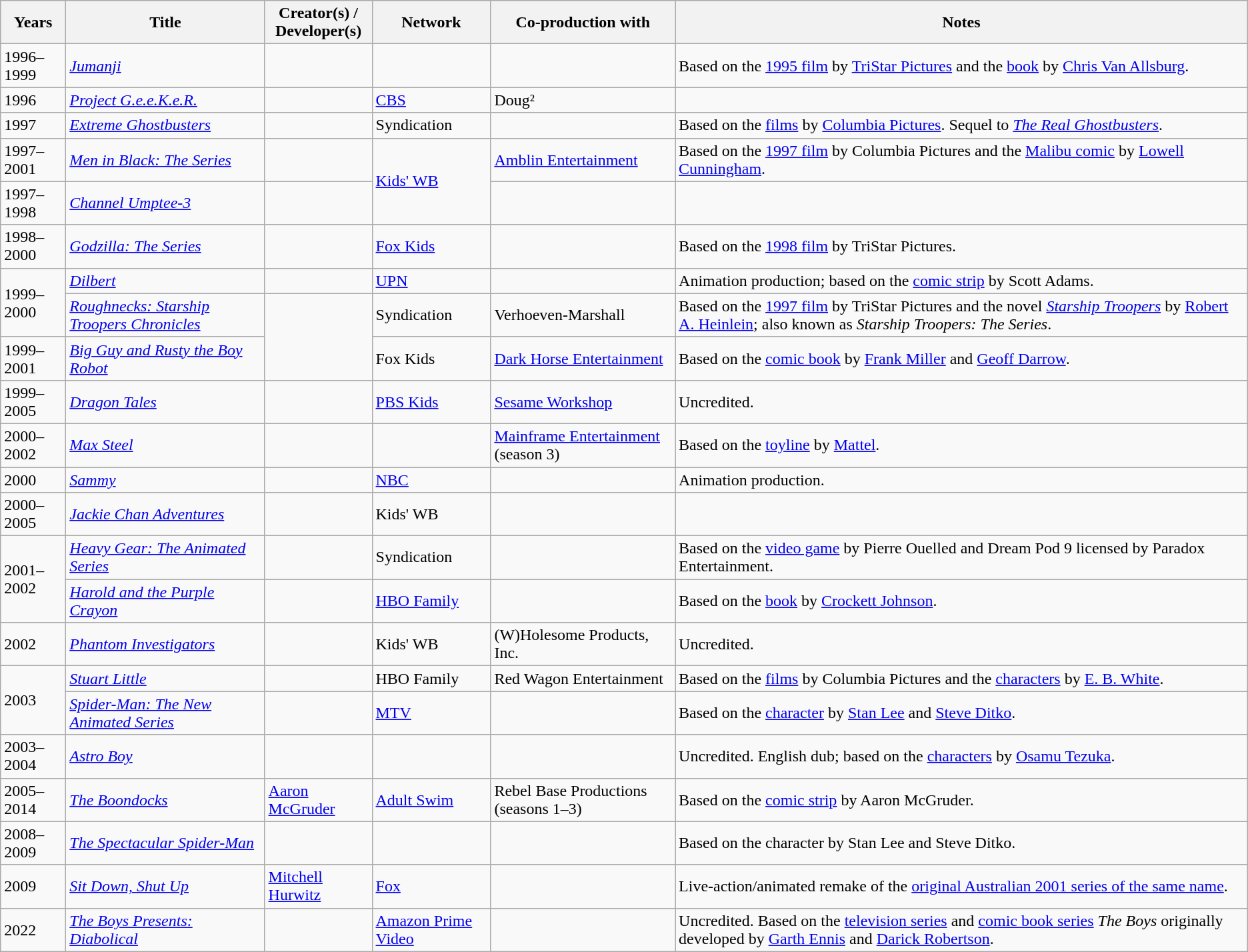<table class="wikitable sortable">
<tr>
<th scope="col">Years</th>
<th scope="col">Title</th>
<th class="unsortable" scope="col">Creator(s) /<br>Developer(s)</th>
<th scope="col">Network</th>
<th scope="col">Co-production with</th>
<th class="unsortable" scope="col">Notes</th>
</tr>
<tr>
<td>1996–1999</td>
<td><em><a href='#'>Jumanji</a></em></td>
<td></td>
<td></td>
<td></td>
<td>Based on the <a href='#'>1995 film</a> by <a href='#'>TriStar Pictures</a> and the <a href='#'>book</a> by <a href='#'>Chris Van Allsburg</a>.</td>
</tr>
<tr>
<td>1996</td>
<td><em><a href='#'>Project G.e.e.K.e.R.</a></em></td>
<td></td>
<td><a href='#'>CBS</a></td>
<td>Doug²</td>
<td></td>
</tr>
<tr>
<td>1997</td>
<td><em><a href='#'>Extreme Ghostbusters</a></em></td>
<td></td>
<td>Syndication</td>
<td></td>
<td>Based on the <a href='#'>films</a> by <a href='#'>Columbia Pictures</a>. Sequel to <em><a href='#'>The Real Ghostbusters</a></em>.</td>
</tr>
<tr>
<td>1997–2001</td>
<td><em><a href='#'>Men in Black: The Series</a></em></td>
<td></td>
<td rowspan="2"><a href='#'>Kids' WB</a></td>
<td><a href='#'>Amblin Entertainment</a></td>
<td>Based on the <a href='#'>1997 film</a> by Columbia Pictures and the <a href='#'>Malibu comic</a> by <a href='#'>Lowell Cunningham</a>.</td>
</tr>
<tr>
<td>1997–1998</td>
<td><em><a href='#'>Channel Umptee-3</a></em></td>
<td></td>
<td></td>
<td></td>
</tr>
<tr>
<td>1998–2000</td>
<td><em><a href='#'>Godzilla: The Series</a></em></td>
<td></td>
<td><a href='#'>Fox Kids</a></td>
<td></td>
<td>Based on the <a href='#'>1998 film</a> by TriStar Pictures.</td>
</tr>
<tr>
<td rowspan="2">1999–2000</td>
<td><em><a href='#'>Dilbert</a></em></td>
<td></td>
<td><a href='#'>UPN</a></td>
<td></td>
<td>Animation production; based on the <a href='#'>comic strip</a> by Scott Adams.</td>
</tr>
<tr>
<td><em><a href='#'>Roughnecks: Starship Troopers Chronicles</a></em></td>
<td rowspan="2"></td>
<td>Syndication</td>
<td>Verhoeven-Marshall</td>
<td>Based on the <a href='#'>1997 film</a> by TriStar Pictures and the novel <em><a href='#'>Starship Troopers</a></em> by <a href='#'>Robert A. Heinlein</a>; also known as <em>Starship Troopers: The Series</em>.</td>
</tr>
<tr>
<td>1999–2001</td>
<td><em><a href='#'>Big Guy and Rusty the Boy Robot</a></em></td>
<td>Fox Kids</td>
<td><a href='#'>Dark Horse Entertainment</a></td>
<td>Based on the <a href='#'>comic book</a> by <a href='#'>Frank Miller</a> and <a href='#'>Geoff Darrow</a>.</td>
</tr>
<tr>
<td>1999–2005</td>
<td><em><a href='#'>Dragon Tales</a></em></td>
<td></td>
<td><a href='#'>PBS Kids</a></td>
<td><a href='#'>Sesame Workshop</a></td>
<td>Uncredited.</td>
</tr>
<tr>
<td>2000–2002</td>
<td><em><a href='#'>Max Steel</a></em></td>
<td></td>
<td></td>
<td><a href='#'>Mainframe Entertainment</a> (season 3)</td>
<td>Based on the <a href='#'>toyline</a> by <a href='#'>Mattel</a>.</td>
</tr>
<tr>
<td>2000</td>
<td><em><a href='#'>Sammy</a></em></td>
<td></td>
<td><a href='#'>NBC</a></td>
<td></td>
<td>Animation production.</td>
</tr>
<tr>
<td>2000–2005</td>
<td><em><a href='#'>Jackie Chan Adventures</a></em></td>
<td></td>
<td>Kids' WB</td>
<td></td>
<td></td>
</tr>
<tr>
<td rowspan="2">2001–2002</td>
<td><em><a href='#'>Heavy Gear: The Animated Series</a></em></td>
<td></td>
<td>Syndication</td>
<td></td>
<td>Based on the <a href='#'>video game</a> by Pierre Ouelled and Dream Pod 9 licensed by Paradox Entertainment.</td>
</tr>
<tr>
<td><em><a href='#'>Harold and the Purple Crayon</a></em></td>
<td></td>
<td><a href='#'>HBO Family</a></td>
<td></td>
<td>Based on the <a href='#'>book</a> by <a href='#'>Crockett Johnson</a>.</td>
</tr>
<tr>
<td>2002</td>
<td><em><a href='#'>Phantom Investigators</a></em></td>
<td></td>
<td>Kids' WB</td>
<td>(W)Holesome Products, Inc.</td>
<td>Uncredited.</td>
</tr>
<tr>
<td rowspan="2">2003</td>
<td><em><a href='#'>Stuart Little</a></em></td>
<td></td>
<td>HBO Family</td>
<td>Red Wagon Entertainment</td>
<td>Based on the <a href='#'>films</a> by Columbia Pictures and the <a href='#'>characters</a> by <a href='#'>E. B. White</a>.</td>
</tr>
<tr>
<td><em><a href='#'>Spider-Man: The New Animated Series</a></em></td>
<td></td>
<td><a href='#'>MTV</a></td>
<td></td>
<td>Based on the <a href='#'>character</a> by <a href='#'>Stan Lee</a> and <a href='#'>Steve Ditko</a>.</td>
</tr>
<tr>
<td>2003–2004</td>
<td><em><a href='#'>Astro Boy</a></em></td>
<td></td>
<td></td>
<td></td>
<td>Uncredited. English dub; based on the <a href='#'>characters</a> by <a href='#'>Osamu Tezuka</a>.</td>
</tr>
<tr>
<td>2005–2014</td>
<td><em><a href='#'>The Boondocks</a></em></td>
<td><a href='#'>Aaron McGruder</a></td>
<td><a href='#'>Adult Swim</a></td>
<td>Rebel Base Productions (seasons 1–3)</td>
<td>Based on the <a href='#'>comic strip</a> by Aaron McGruder.</td>
</tr>
<tr>
<td>2008–2009</td>
<td><em><a href='#'>The Spectacular Spider-Man</a></em></td>
<td></td>
<td></td>
<td></td>
<td>Based on the character by Stan Lee and Steve Ditko.</td>
</tr>
<tr>
<td>2009</td>
<td><em><a href='#'>Sit Down, Shut Up</a></em></td>
<td><a href='#'>Mitchell Hurwitz</a></td>
<td><a href='#'>Fox</a></td>
<td></td>
<td>Live-action/animated remake of the <a href='#'>original Australian 2001 series of the same name</a>.</td>
</tr>
<tr>
<td>2022</td>
<td><em><a href='#'>The Boys Presents: Diabolical</a></em></td>
<td></td>
<td><a href='#'>Amazon Prime Video</a></td>
<td></td>
<td>Uncredited. Based on the <a href='#'>television series</a> and <a href='#'>comic book series</a> <em>The Boys</em> originally developed by <a href='#'>Garth Ennis</a> and <a href='#'>Darick Robertson</a>.</td>
</tr>
</table>
